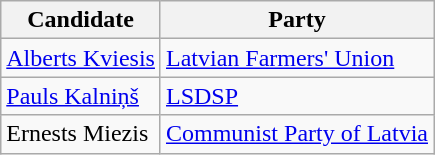<table class="wikitable" style="text-align: left;">
<tr>
<th>Candidate</th>
<th>Party</th>
</tr>
<tr>
<td><a href='#'>Alberts Kviesis</a></td>
<td><a href='#'>Latvian Farmers' Union</a></td>
</tr>
<tr>
<td><a href='#'>Pauls Kalniņš</a></td>
<td><a href='#'>LSDSP</a></td>
</tr>
<tr>
<td>Ernests Miezis</td>
<td><a href='#'>Communist Party of Latvia</a></td>
</tr>
</table>
